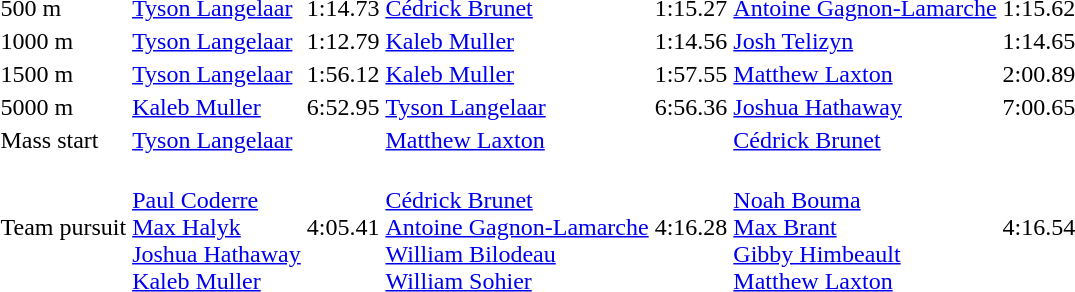<table>
<tr>
<td>500 m</td>
<td><a href='#'>Tyson Langelaar</a><br></td>
<td>1:14.73</td>
<td><a href='#'>Cédrick Brunet</a><br></td>
<td>1:15.27</td>
<td><a href='#'>Antoine Gagnon-Lamarche</a><br></td>
<td>1:15.62</td>
</tr>
<tr>
<td>1000 m</td>
<td><a href='#'>Tyson Langelaar</a><br></td>
<td>1:12.79</td>
<td><a href='#'>Kaleb Muller</a><br></td>
<td>1:14.56</td>
<td><a href='#'>Josh Telizyn</a><br></td>
<td>1:14.65</td>
</tr>
<tr>
<td>1500 m</td>
<td><a href='#'>Tyson Langelaar</a><br></td>
<td>1:56.12</td>
<td><a href='#'>Kaleb Muller</a><br></td>
<td>1:57.55</td>
<td><a href='#'>Matthew Laxton</a><br></td>
<td>2:00.89</td>
</tr>
<tr>
<td>5000 m</td>
<td><a href='#'>Kaleb Muller</a><br></td>
<td>6:52.95</td>
<td><a href='#'>Tyson Langelaar</a><br></td>
<td>6:56.36</td>
<td><a href='#'>Joshua Hathaway</a><br></td>
<td>7:00.65</td>
</tr>
<tr>
<td>Mass start</td>
<td colspan=2><a href='#'>Tyson Langelaar</a><br></td>
<td colspan=2><a href='#'>Matthew Laxton</a><br></td>
<td colspan=2><a href='#'>Cédrick Brunet</a><br></td>
</tr>
<tr>
<td>Team pursuit</td>
<td><br><a href='#'>Paul Coderre</a><br><a href='#'>Max Halyk</a><br><a href='#'>Joshua Hathaway</a><br><a href='#'>Kaleb Muller</a></td>
<td>4:05.41</td>
<td><br><a href='#'>Cédrick Brunet</a><br><a href='#'>Antoine Gagnon-Lamarche</a><br><a href='#'>William Bilodeau</a><br><a href='#'>William Sohier</a></td>
<td>4:16.28</td>
<td><br><a href='#'>Noah Bouma</a><br><a href='#'>Max Brant</a><br><a href='#'>Gibby Himbeault</a><br><a href='#'>Matthew Laxton</a></td>
<td>4:16.54</td>
</tr>
</table>
